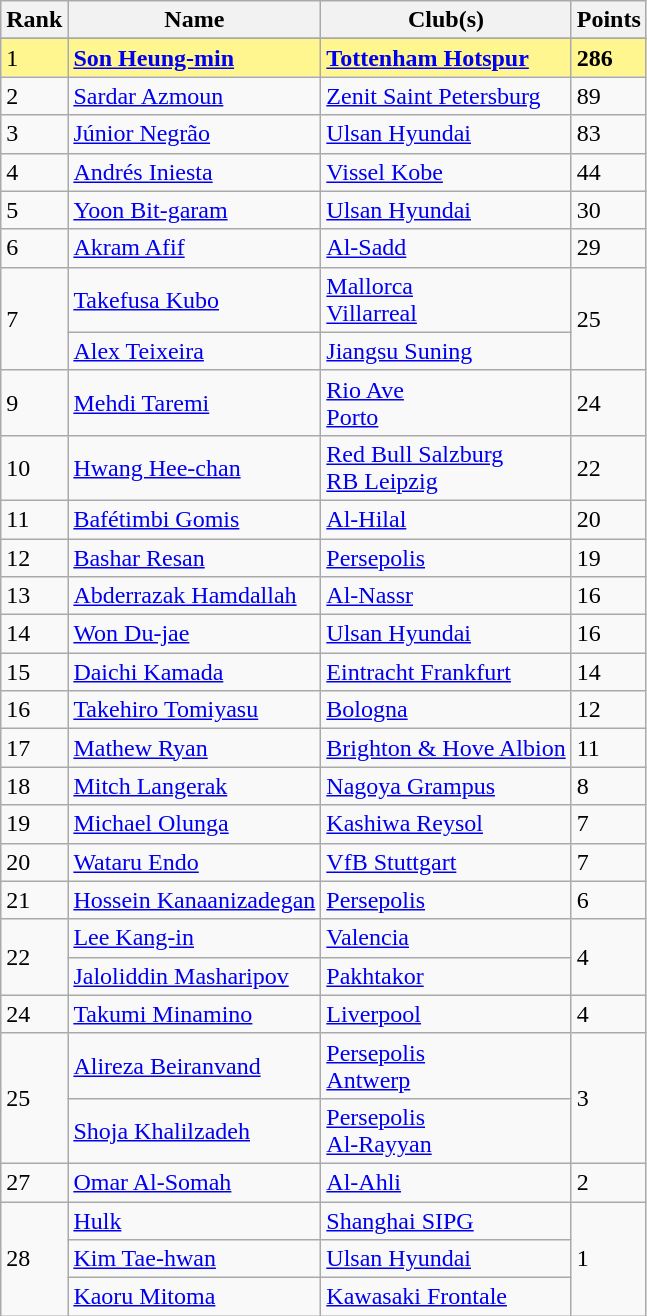<table class="wikitable">
<tr>
<th>Rank</th>
<th>Name</th>
<th>Club(s)</th>
<th>Points</th>
</tr>
<tr>
</tr>
<tr bgcolor="#FFF68F">
<td>1</td>
<td>  <strong><a href='#'>Son Heung-min</a> </strong></td>
<td>  <strong><a href='#'>Tottenham Hotspur</a> </strong></td>
<td><strong>286 </strong></td>
</tr>
<tr>
<td>2</td>
<td> <a href='#'>Sardar Azmoun</a></td>
<td> <a href='#'>Zenit Saint Petersburg</a></td>
<td>89</td>
</tr>
<tr>
<td>3</td>
<td> <a href='#'>Júnior Negrão</a></td>
<td> <a href='#'>Ulsan Hyundai</a></td>
<td>83</td>
</tr>
<tr>
<td>4</td>
<td> <a href='#'>Andrés Iniesta</a></td>
<td> <a href='#'>Vissel Kobe</a></td>
<td>44</td>
</tr>
<tr>
<td>5</td>
<td> <a href='#'>Yoon Bit-garam</a></td>
<td> <a href='#'>Ulsan Hyundai</a></td>
<td>30</td>
</tr>
<tr>
<td>6</td>
<td> <a href='#'>Akram Afif</a></td>
<td> <a href='#'>Al-Sadd</a></td>
<td>29</td>
</tr>
<tr>
<td rowspan="2">7</td>
<td> <a href='#'>Takefusa Kubo</a></td>
<td> <a href='#'>Mallorca</a><br> <a href='#'>Villarreal</a></td>
<td rowspan="2">25</td>
</tr>
<tr>
<td> <a href='#'>Alex Teixeira</a></td>
<td> <a href='#'>Jiangsu Suning</a></td>
</tr>
<tr>
<td>9</td>
<td> <a href='#'>Mehdi Taremi</a></td>
<td> <a href='#'>Rio Ave</a><br> <a href='#'>Porto</a></td>
<td>24</td>
</tr>
<tr>
<td>10</td>
<td> <a href='#'>Hwang Hee-chan</a></td>
<td> <a href='#'>Red Bull Salzburg</a><br> <a href='#'>RB Leipzig</a></td>
<td>22</td>
</tr>
<tr>
<td>11</td>
<td> <a href='#'>Bafétimbi Gomis</a></td>
<td> <a href='#'>Al-Hilal</a></td>
<td>20</td>
</tr>
<tr>
<td>12</td>
<td> <a href='#'>Bashar Resan</a></td>
<td> <a href='#'>Persepolis</a></td>
<td>19</td>
</tr>
<tr>
<td>13</td>
<td> <a href='#'>Abderrazak Hamdallah</a></td>
<td> <a href='#'>Al-Nassr</a></td>
<td>16</td>
</tr>
<tr>
<td>14</td>
<td> <a href='#'>Won Du-jae</a></td>
<td> <a href='#'>Ulsan Hyundai</a></td>
<td>16</td>
</tr>
<tr>
<td>15</td>
<td> <a href='#'>Daichi Kamada</a></td>
<td> <a href='#'>Eintracht Frankfurt</a></td>
<td>14</td>
</tr>
<tr>
<td>16</td>
<td> <a href='#'>Takehiro Tomiyasu</a></td>
<td> <a href='#'>Bologna</a></td>
<td>12</td>
</tr>
<tr>
<td>17</td>
<td> <a href='#'>Mathew Ryan</a></td>
<td> <a href='#'>Brighton & Hove Albion</a></td>
<td>11</td>
</tr>
<tr>
<td>18</td>
<td> <a href='#'>Mitch Langerak</a></td>
<td> <a href='#'>Nagoya Grampus</a></td>
<td>8</td>
</tr>
<tr>
<td>19</td>
<td> <a href='#'>Michael Olunga</a></td>
<td> <a href='#'>Kashiwa Reysol</a></td>
<td>7</td>
</tr>
<tr>
<td>20</td>
<td> <a href='#'>Wataru Endo</a></td>
<td> <a href='#'>VfB Stuttgart</a></td>
<td>7</td>
</tr>
<tr>
<td>21</td>
<td> <a href='#'>Hossein Kanaanizadegan</a></td>
<td> <a href='#'>Persepolis</a></td>
<td>6</td>
</tr>
<tr>
<td rowspan="2">22</td>
<td> <a href='#'>Lee Kang-in</a></td>
<td> <a href='#'>Valencia</a></td>
<td rowspan="2">4</td>
</tr>
<tr>
<td> <a href='#'>Jaloliddin Masharipov</a></td>
<td> <a href='#'>Pakhtakor</a></td>
</tr>
<tr>
<td>24</td>
<td> <a href='#'>Takumi Minamino</a></td>
<td> <a href='#'>Liverpool</a></td>
<td>4</td>
</tr>
<tr>
<td rowspan="2">25</td>
<td> <a href='#'>Alireza Beiranvand</a></td>
<td> <a href='#'>Persepolis</a><br> <a href='#'>Antwerp</a></td>
<td rowspan="2">3</td>
</tr>
<tr>
<td> <a href='#'>Shoja Khalilzadeh</a></td>
<td> <a href='#'>Persepolis</a><br> <a href='#'>Al-Rayyan</a></td>
</tr>
<tr>
<td>27</td>
<td> <a href='#'>Omar Al-Somah</a></td>
<td> <a href='#'>Al-Ahli</a></td>
<td>2</td>
</tr>
<tr>
<td rowspan="3">28</td>
<td> <a href='#'>Hulk</a></td>
<td> <a href='#'>Shanghai SIPG</a></td>
<td rowspan="3">1</td>
</tr>
<tr>
<td> <a href='#'>Kim Tae-hwan</a></td>
<td> <a href='#'>Ulsan Hyundai</a></td>
</tr>
<tr>
<td> <a href='#'>Kaoru Mitoma</a></td>
<td> <a href='#'>Kawasaki Frontale</a></td>
</tr>
</table>
